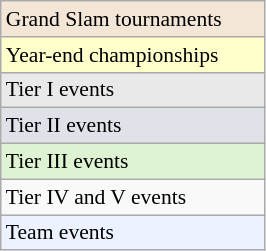<table class=wikitable style=font-size:90%;width:14%>
<tr style="background:#F3E6D7;">
<td>Grand Slam tournaments</td>
</tr>
<tr style="background:#ffc;">
<td>Year-end championships</td>
</tr>
<tr style="background:#E9E9E9;">
<td>Tier I events</td>
</tr>
<tr bgcolor=#dfe2e9>
<td>Tier II events</td>
</tr>
<tr bgcolor=#DDF3D1>
<td>Tier III events</td>
</tr>
<tr bgcolor=>
<td>Tier IV and V events</td>
</tr>
<tr bgcolor="#ECF2FF">
<td>Team events</td>
</tr>
</table>
